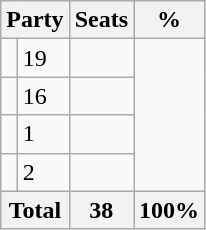<table class=wikitable>
<tr>
<th colspan=2>Party</th>
<th>Seats</th>
<th>%</th>
</tr>
<tr>
<td></td>
<td>19</td>
<td></td>
</tr>
<tr>
<td></td>
<td>16</td>
<td></td>
</tr>
<tr>
<td></td>
<td>1</td>
<td></td>
</tr>
<tr>
<td></td>
<td>2</td>
<td></td>
</tr>
<tr>
<th colspan=2>Total</th>
<th>38</th>
<th>100%</th>
</tr>
</table>
